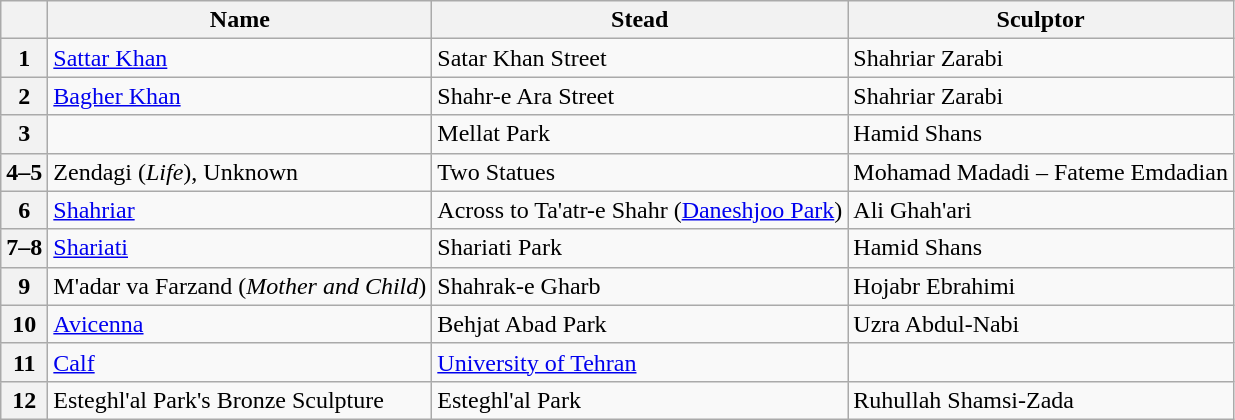<table class="wikitable">
<tr>
<th></th>
<th>Name</th>
<th>Stead</th>
<th>Sculptor</th>
</tr>
<tr>
<th>1</th>
<td><a href='#'>Sattar Khan</a></td>
<td>Satar Khan Street</td>
<td>Shahriar Zarabi</td>
</tr>
<tr>
<th>2</th>
<td><a href='#'>Bagher Khan</a></td>
<td>Shahr-e Ara Street</td>
<td>Shahriar Zarabi</td>
</tr>
<tr>
<th>3</th>
<td></td>
<td>Mellat Park</td>
<td>Hamid Shans</td>
</tr>
<tr>
<th>4–5</th>
<td>Zendagi (<em>Life</em>), Unknown</td>
<td>Two Statues</td>
<td>Mohamad Madadi – Fateme Emdadian</td>
</tr>
<tr>
<th>6</th>
<td><a href='#'>Shahriar</a></td>
<td>Across to Ta'atr-e Shahr (<a href='#'>Daneshjoo Park</a>)</td>
<td>Ali Ghah'ari</td>
</tr>
<tr>
<th>7–8</th>
<td><a href='#'>Shariati</a></td>
<td>Shariati Park</td>
<td>Hamid Shans</td>
</tr>
<tr>
<th>9</th>
<td>M'adar va Farzand (<em>Mother and Child</em>)</td>
<td>Shahrak-e Gharb</td>
<td>Hojabr Ebrahimi</td>
</tr>
<tr>
<th>10</th>
<td><a href='#'>Avicenna</a></td>
<td>Behjat Abad Park</td>
<td>Uzra Abdul-Nabi</td>
</tr>
<tr>
<th>11</th>
<td><a href='#'>Calf</a></td>
<td><a href='#'>University of Tehran</a></td>
<td></td>
</tr>
<tr>
<th>12</th>
<td>Esteghl'al Park's Bronze Sculpture</td>
<td>Esteghl'al Park</td>
<td>Ruhullah Shamsi-Zada</td>
</tr>
</table>
